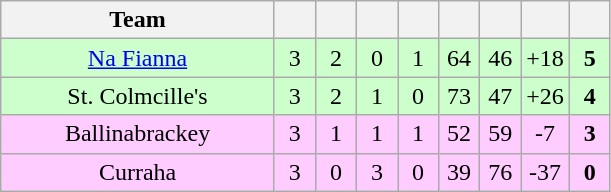<table class="wikitable" style="text-align:center">
<tr>
<th style="width:175px;">Team</th>
<th width="20"></th>
<th width="20"></th>
<th width="20"></th>
<th width="20"></th>
<th width="20"></th>
<th width="20"></th>
<th width="20"></th>
<th width="20"></th>
</tr>
<tr style="background:#cfc;">
<td><a href='#'>Na Fianna</a></td>
<td>3</td>
<td>2</td>
<td>0</td>
<td>1</td>
<td>64</td>
<td>46</td>
<td>+18</td>
<td><strong>5</strong></td>
</tr>
<tr style="background:#cfc;">
<td>St. Colmcille's</td>
<td>3</td>
<td>2</td>
<td>1</td>
<td>0</td>
<td>73</td>
<td>47</td>
<td>+26</td>
<td><strong>4</strong></td>
</tr>
<tr style="background:#fcf;">
<td>Ballinabrackey</td>
<td>3</td>
<td>1</td>
<td>1</td>
<td>1</td>
<td>52</td>
<td>59</td>
<td>-7</td>
<td><strong>3</strong></td>
</tr>
<tr style="background:#fcf;">
<td>Curraha</td>
<td>3</td>
<td>0</td>
<td>3</td>
<td>0</td>
<td>39</td>
<td>76</td>
<td>-37</td>
<td><strong>0</strong></td>
</tr>
</table>
